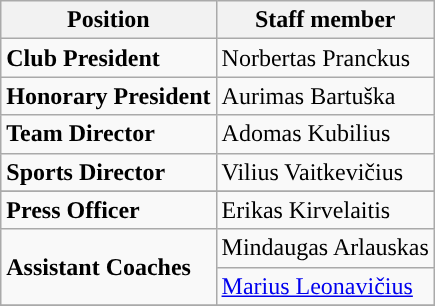<table class="wikitable">
<tr>
<th>Position</th>
<th>Staff member</th>
</tr>
<tr>
<td><strong>Club President</strong></td>
<td> Norbertas Pranckus</td>
</tr>
<tr>
<td><strong>Honorary President</strong></td>
<td> Aurimas Bartuška</td>
</tr>
<tr>
<td><strong>Team Director</strong></td>
<td> Adomas Kubilius</td>
</tr>
<tr>
<td><strong>Sports Director</strong></td>
<td> Vilius Vaitkevičius</td>
</tr>
<tr>
</tr>
<tr>
<td><strong>Press Officer</strong></td>
<td> Erikas Kirvelaitis</td>
</tr>
<tr>
<td rowspan=2><strong>Assistant Coaches</strong></td>
<td> Mindaugas Arlauskas</td>
</tr>
<tr>
<td> <a href='#'>Marius Leonavičius</a></td>
</tr>
<tr>
</tr>
</table>
